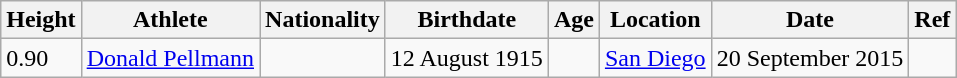<table class="wikitable">
<tr>
<th>Height</th>
<th>Athlete</th>
<th>Nationality</th>
<th>Birthdate</th>
<th>Age</th>
<th>Location</th>
<th>Date</th>
<th>Ref</th>
</tr>
<tr>
<td>0.90</td>
<td><a href='#'>Donald Pellmann</a></td>
<td></td>
<td>12 August 1915</td>
<td></td>
<td><a href='#'>San Diego</a></td>
<td>20 September 2015</td>
<td></td>
</tr>
</table>
